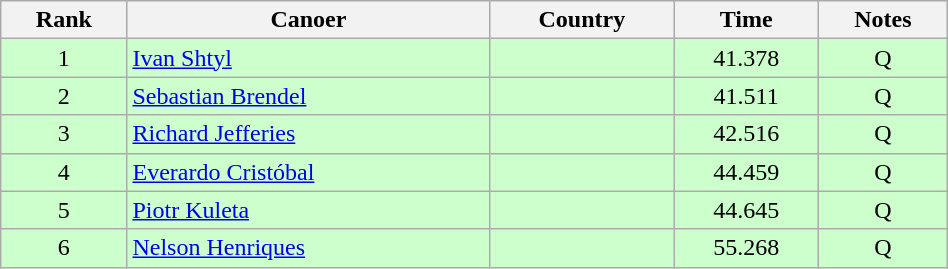<table class="wikitable" width=50% style="text-align:center;">
<tr>
<th>Rank</th>
<th>Canoer</th>
<th>Country</th>
<th>Time</th>
<th>Notes</th>
</tr>
<tr bgcolor=ccffcc>
<td>1</td>
<td align="left"><a href='#'>Ivan Shtyl</a></td>
<td align="left"></td>
<td>41.378</td>
<td>Q</td>
</tr>
<tr bgcolor=ccffcc>
<td>2</td>
<td align="left"><a href='#'>Sebastian Brendel</a></td>
<td align="left"></td>
<td>41.511</td>
<td>Q</td>
</tr>
<tr bgcolor=ccffcc>
<td>3</td>
<td align="left"><a href='#'>Richard Jefferies</a></td>
<td align="left"></td>
<td>42.516</td>
<td>Q</td>
</tr>
<tr bgcolor=ccffcc>
<td>4</td>
<td align="left"><a href='#'>Everardo Cristóbal</a></td>
<td align="left"></td>
<td>44.459</td>
<td>Q</td>
</tr>
<tr bgcolor=ccffcc>
<td>5</td>
<td align="left"><a href='#'>Piotr Kuleta</a></td>
<td align="left"></td>
<td>44.645</td>
<td>Q</td>
</tr>
<tr bgcolor=ccffcc>
<td>6</td>
<td align="left"><a href='#'>Nelson Henriques</a></td>
<td align="left"></td>
<td>55.268</td>
<td>Q</td>
</tr>
</table>
